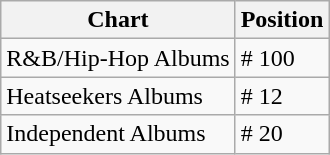<table class="wikitable">
<tr>
<th align="left">Chart</th>
<th align="left">Position</th>
</tr>
<tr>
<td align="left">R&B/Hip-Hop Albums</td>
<td align="left"># 100</td>
</tr>
<tr>
<td align="left">Heatseekers Albums</td>
<td align="left"># 12</td>
</tr>
<tr>
<td align="left">Independent Albums</td>
<td align="left"># 20</td>
</tr>
</table>
